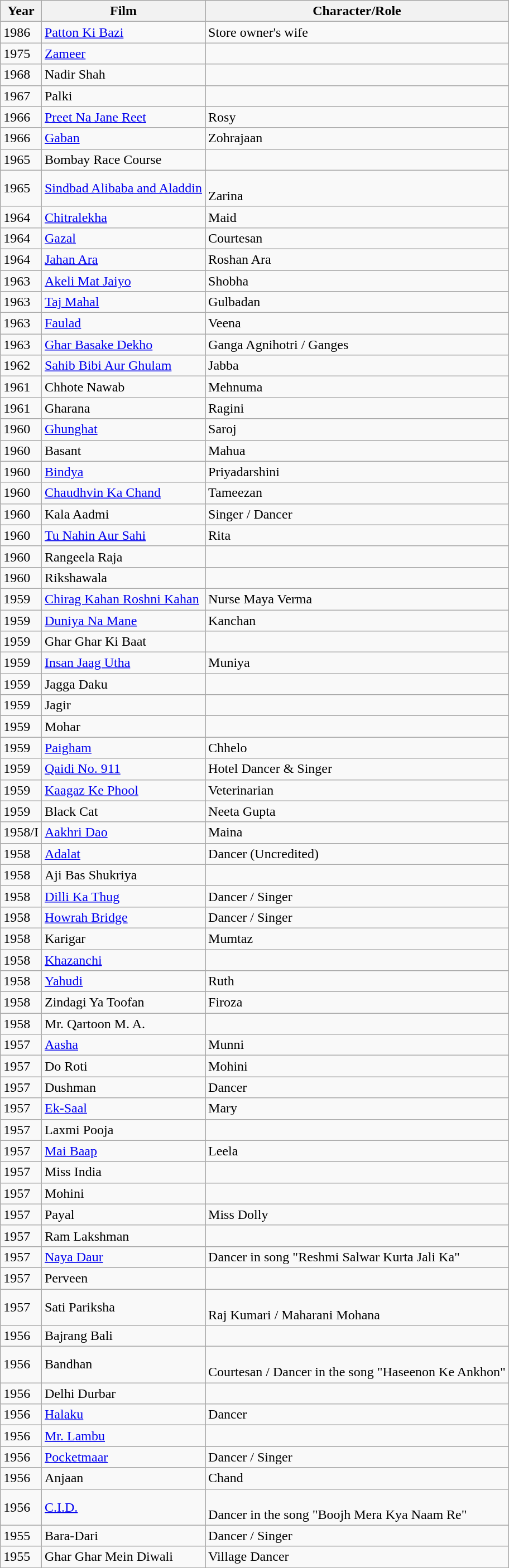<table class="wikitable sortable">
<tr>
<th>Year</th>
<th>Film</th>
<th>Character/Role</th>
</tr>
<tr>
<td>1986</td>
<td><a href='#'>Patton Ki Bazi</a></td>
<td>Store owner's wife</td>
</tr>
<tr>
<td>1975</td>
<td><a href='#'>Zameer</a></td>
<td></td>
</tr>
<tr>
<td>1968</td>
<td>Nadir Shah</td>
<td></td>
</tr>
<tr>
<td>1967</td>
<td>Palki</td>
<td></td>
</tr>
<tr>
<td>1966</td>
<td><a href='#'>Preet Na Jane Reet</a></td>
<td>Rosy</td>
</tr>
<tr>
<td>1966</td>
<td><a href='#'>Gaban</a></td>
<td>Zohrajaan</td>
</tr>
<tr>
<td>1965</td>
<td>Bombay Race Course</td>
<td></td>
</tr>
<tr>
<td>1965</td>
<td><a href='#'>Sindbad Alibaba and Aladdin</a></td>
<td><br>Zarina</td>
</tr>
<tr>
<td>1964</td>
<td><a href='#'>Chitralekha</a></td>
<td>Maid</td>
</tr>
<tr>
<td>1964</td>
<td><a href='#'>Gazal</a></td>
<td>Courtesan</td>
</tr>
<tr>
<td>1964</td>
<td><a href='#'>Jahan Ara</a></td>
<td>Roshan Ara</td>
</tr>
<tr>
<td>1963</td>
<td><a href='#'>Akeli Mat Jaiyo</a></td>
<td>Shobha</td>
</tr>
<tr>
<td>1963</td>
<td><a href='#'>Taj Mahal</a></td>
<td>Gulbadan</td>
</tr>
<tr>
<td>1963</td>
<td><a href='#'>Faulad</a></td>
<td>Veena</td>
</tr>
<tr>
<td>1963</td>
<td><a href='#'>Ghar Basake Dekho</a></td>
<td>Ganga Agnihotri / Ganges</td>
</tr>
<tr>
<td>1962</td>
<td><a href='#'>Sahib Bibi Aur Ghulam</a></td>
<td>Jabba</td>
</tr>
<tr>
<td>1961</td>
<td>Chhote Nawab</td>
<td>Mehnuma</td>
</tr>
<tr>
<td>1961</td>
<td>Gharana</td>
<td>Ragini</td>
</tr>
<tr>
<td>1960</td>
<td><a href='#'>Ghunghat</a></td>
<td>Saroj</td>
</tr>
<tr>
<td>1960</td>
<td>Basant</td>
<td>Mahua</td>
</tr>
<tr>
<td>1960</td>
<td><a href='#'>Bindya</a></td>
<td>Priyadarshini</td>
</tr>
<tr>
<td>1960</td>
<td><a href='#'>Chaudhvin Ka Chand</a></td>
<td>Tameezan</td>
</tr>
<tr>
<td>1960</td>
<td>Kala Aadmi</td>
<td>Singer / Dancer</td>
</tr>
<tr>
<td>1960</td>
<td><a href='#'>Tu Nahin Aur Sahi</a></td>
<td>Rita</td>
</tr>
<tr>
<td>1960</td>
<td>Rangeela Raja</td>
<td></td>
</tr>
<tr>
<td>1960</td>
<td>Rikshawala</td>
<td></td>
</tr>
<tr>
<td>1959</td>
<td><a href='#'>Chirag Kahan Roshni Kahan</a></td>
<td>Nurse Maya Verma</td>
</tr>
<tr>
<td>1959</td>
<td><a href='#'>Duniya Na Mane</a></td>
<td>Kanchan</td>
</tr>
<tr>
<td>1959</td>
<td>Ghar Ghar Ki Baat</td>
<td></td>
</tr>
<tr>
<td>1959</td>
<td><a href='#'>Insan Jaag Utha</a></td>
<td>Muniya</td>
</tr>
<tr>
<td>1959</td>
<td>Jagga Daku</td>
<td></td>
</tr>
<tr>
<td>1959</td>
<td>Jagir</td>
<td></td>
</tr>
<tr>
<td>1959</td>
<td>Mohar</td>
<td></td>
</tr>
<tr>
<td>1959</td>
<td><a href='#'>Paigham</a></td>
<td>Chhelo</td>
</tr>
<tr>
<td>1959</td>
<td><a href='#'>Qaidi No. 911</a></td>
<td>Hotel Dancer & Singer</td>
</tr>
<tr>
<td>1959</td>
<td><a href='#'>Kaagaz Ke Phool</a></td>
<td>Veterinarian</td>
</tr>
<tr>
<td>1959</td>
<td>Black Cat</td>
<td>Neeta Gupta</td>
</tr>
<tr>
<td>1958/I</td>
<td><a href='#'>Aakhri Dao</a></td>
<td>Maina</td>
</tr>
<tr>
<td>1958</td>
<td><a href='#'>Adalat</a></td>
<td>Dancer (Uncredited)</td>
</tr>
<tr>
<td>1958</td>
<td>Aji Bas Shukriya</td>
<td></td>
</tr>
<tr>
<td>1958</td>
<td><a href='#'>Dilli Ka Thug</a></td>
<td>Dancer / Singer</td>
</tr>
<tr>
<td>1958</td>
<td><a href='#'>Howrah Bridge</a></td>
<td>Dancer / Singer</td>
</tr>
<tr>
<td>1958</td>
<td>Karigar</td>
<td>Mumtaz</td>
</tr>
<tr>
<td>1958</td>
<td><a href='#'>Khazanchi</a></td>
<td></td>
</tr>
<tr>
<td>1958</td>
<td><a href='#'>Yahudi</a></td>
<td>Ruth</td>
</tr>
<tr>
<td>1958</td>
<td>Zindagi Ya Toofan</td>
<td>Firoza</td>
</tr>
<tr>
<td>1958</td>
<td>Mr. Qartoon M. A.</td>
<td></td>
</tr>
<tr>
<td>1957</td>
<td><a href='#'>Aasha</a></td>
<td>Munni</td>
</tr>
<tr>
<td>1957</td>
<td>Do Roti</td>
<td>Mohini</td>
</tr>
<tr>
<td>1957</td>
<td>Dushman</td>
<td>Dancer</td>
</tr>
<tr>
<td>1957</td>
<td><a href='#'>Ek-Saal</a></td>
<td>Mary</td>
</tr>
<tr>
<td>1957</td>
<td>Laxmi Pooja</td>
<td></td>
</tr>
<tr>
<td>1957</td>
<td><a href='#'>Mai Baap</a></td>
<td>Leela</td>
</tr>
<tr>
<td>1957</td>
<td>Miss India</td>
<td></td>
</tr>
<tr>
<td>1957</td>
<td>Mohini</td>
<td></td>
</tr>
<tr>
<td>1957</td>
<td>Payal</td>
<td>Miss Dolly</td>
</tr>
<tr>
<td>1957</td>
<td>Ram Lakshman</td>
<td></td>
</tr>
<tr>
<td>1957</td>
<td><a href='#'>Naya Daur</a></td>
<td>Dancer in song "Reshmi Salwar Kurta Jali Ka"</td>
</tr>
<tr>
<td>1957</td>
<td>Perveen</td>
<td></td>
</tr>
<tr>
<td>1957</td>
<td>Sati Pariksha</td>
<td><br>Raj Kumari / Maharani Mohana</td>
</tr>
<tr>
<td>1956</td>
<td>Bajrang Bali</td>
<td></td>
</tr>
<tr>
<td>1956</td>
<td>Bandhan</td>
<td><br>Courtesan / Dancer in the song "Haseenon Ke Ankhon"</td>
</tr>
<tr>
<td>1956</td>
<td>Delhi Durbar</td>
<td></td>
</tr>
<tr>
<td>1956</td>
<td><a href='#'>Halaku</a></td>
<td>Dancer</td>
</tr>
<tr>
<td>1956</td>
<td><a href='#'>Mr. Lambu</a></td>
<td></td>
</tr>
<tr>
<td>1956</td>
<td><a href='#'>Pocketmaar</a></td>
<td>Dancer / Singer</td>
</tr>
<tr>
<td>1956</td>
<td>Anjaan</td>
<td>Chand</td>
</tr>
<tr>
<td>1956</td>
<td><a href='#'>C.I.D.</a></td>
<td><br>Dancer in the song "Boojh Mera Kya Naam Re"</td>
</tr>
<tr>
<td>1955</td>
<td>Bara-Dari</td>
<td>Dancer / Singer</td>
</tr>
<tr>
<td>1955</td>
<td>Ghar Ghar Mein Diwali</td>
<td>Village Dancer</td>
</tr>
<tr>
</tr>
</table>
